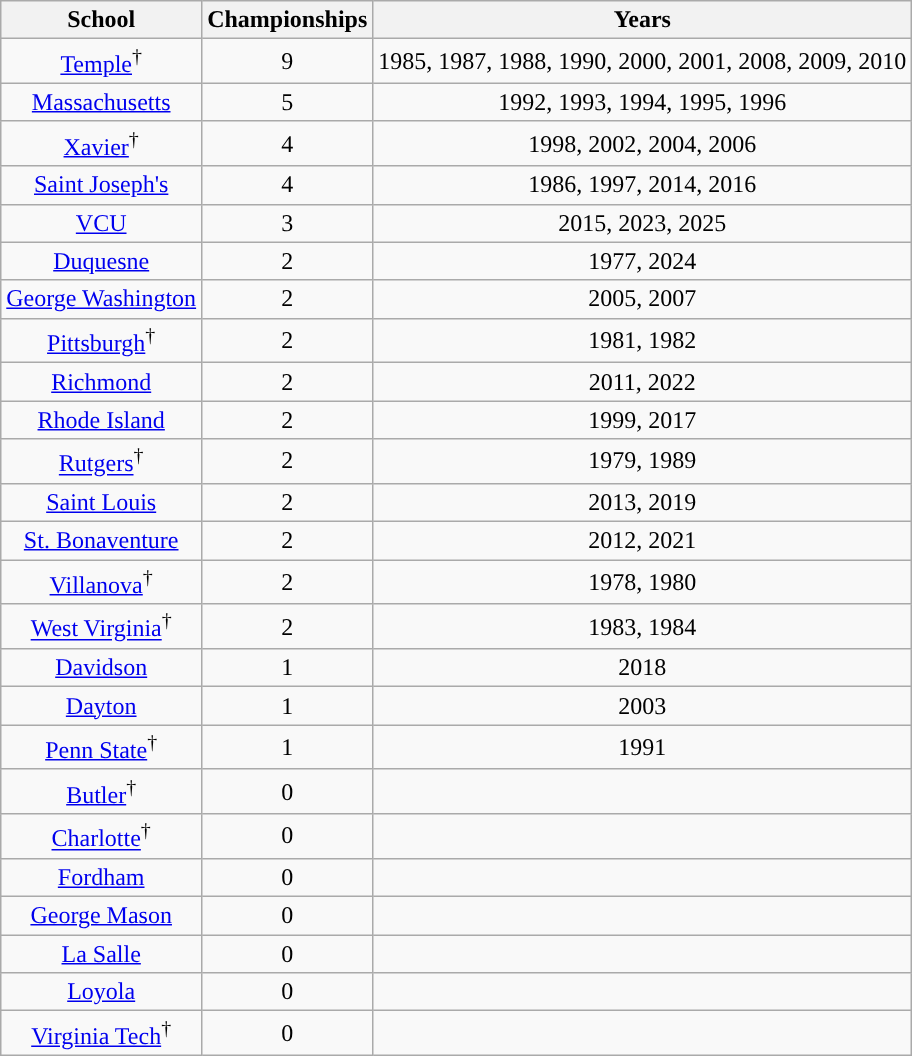<table class="wikitable sortable" style="text-align:center">
<tr>
<th width=px>School</th>
<th width=px>Championships</th>
<th width=px>Years</th>
</tr>
<tr>
<td><a href='#'>Temple</a><sup>†</sup></td>
<td>9</td>
<td>1985, 1987, 1988, 1990, 2000, 2001, 2008, 2009, 2010</td>
</tr>
<tr>
<td><a href='#'>Massachusetts</a></td>
<td>5</td>
<td>1992, 1993, 1994, 1995, 1996</td>
</tr>
<tr>
<td><a href='#'>Xavier</a><sup>†</sup></td>
<td>4</td>
<td>1998, 2002, 2004, 2006</td>
</tr>
<tr>
<td><a href='#'>Saint Joseph's</a></td>
<td>4</td>
<td>1986, 1997, 2014, 2016</td>
</tr>
<tr>
<td><a href='#'>VCU</a></td>
<td>3</td>
<td>2015, 2023, 2025</td>
</tr>
<tr>
<td><a href='#'>Duquesne</a></td>
<td>2</td>
<td>1977, 2024</td>
</tr>
<tr>
<td><a href='#'>George Washington</a></td>
<td>2</td>
<td>2005, 2007</td>
</tr>
<tr>
<td><a href='#'>Pittsburgh</a><sup>†</sup></td>
<td>2</td>
<td>1981, 1982</td>
</tr>
<tr>
<td><a href='#'>Richmond</a></td>
<td>2</td>
<td>2011, 2022</td>
</tr>
<tr>
<td><a href='#'>Rhode Island</a></td>
<td>2</td>
<td>1999, 2017</td>
</tr>
<tr>
<td><a href='#'>Rutgers</a><sup>†</sup></td>
<td>2</td>
<td>1979, 1989</td>
</tr>
<tr>
<td><a href='#'>Saint Louis</a></td>
<td>2</td>
<td>2013, 2019</td>
</tr>
<tr>
<td><a href='#'>St. Bonaventure</a></td>
<td>2</td>
<td>2012, 2021</td>
</tr>
<tr>
<td><a href='#'>Villanova</a><sup>†</sup></td>
<td>2</td>
<td>1978, 1980</td>
</tr>
<tr>
<td><a href='#'>West Virginia</a><sup>†</sup></td>
<td>2</td>
<td>1983, 1984</td>
</tr>
<tr>
<td><a href='#'>Davidson</a></td>
<td>1</td>
<td>2018</td>
</tr>
<tr>
<td><a href='#'>Dayton</a></td>
<td>1</td>
<td>2003</td>
</tr>
<tr>
<td><a href='#'>Penn State</a><sup>†</sup></td>
<td>1</td>
<td>1991</td>
</tr>
<tr>
<td><a href='#'>Butler</a><sup>†</sup></td>
<td>0</td>
<td></td>
</tr>
<tr>
<td><a href='#'>Charlotte</a><sup>†</sup></td>
<td>0</td>
<td></td>
</tr>
<tr>
<td><a href='#'>Fordham</a></td>
<td>0</td>
<td></td>
</tr>
<tr>
<td><a href='#'>George Mason</a></td>
<td>0</td>
<td></td>
</tr>
<tr>
<td><a href='#'>La Salle</a></td>
<td>0</td>
<td></td>
</tr>
<tr>
<td><a href='#'>Loyola</a></td>
<td>0</td>
<td></td>
</tr>
<tr>
<td><a href='#'>Virginia Tech</a><sup>†</sup></td>
<td>0</td>
<td></td>
</tr>
</table>
